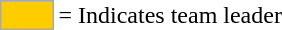<table>
<tr>
<td style="background:#fc0; border:1px solid #aaa; width:2em;"></td>
<td>= Indicates team leader</td>
</tr>
</table>
